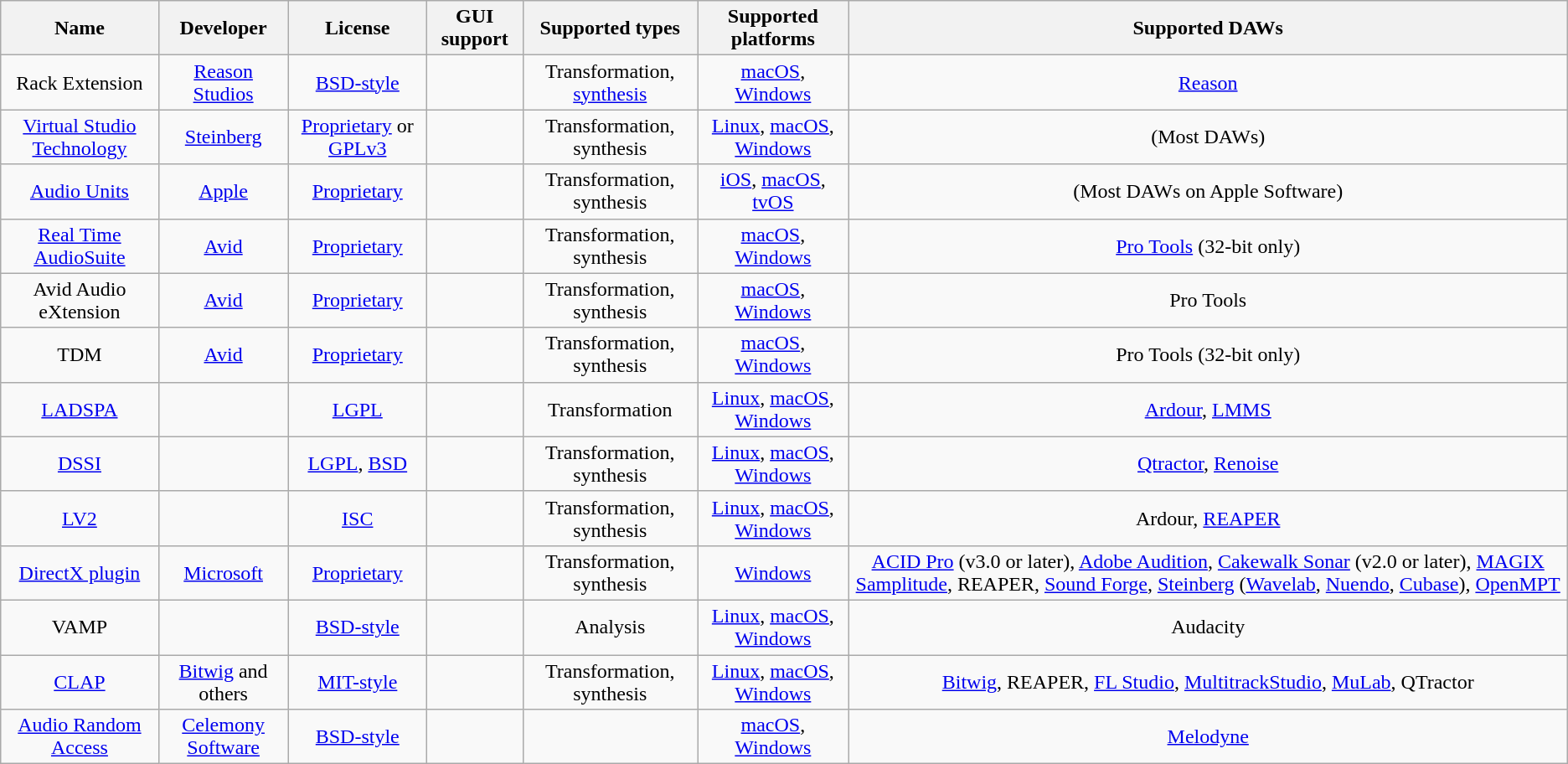<table class="wikitable sortable" style="text-align: center">
<tr>
<th>Name</th>
<th>Developer</th>
<th>License</th>
<th>GUI support</th>
<th>Supported types</th>
<th>Supported platforms</th>
<th>Supported DAWs</th>
</tr>
<tr>
<td>Rack Extension</td>
<td><a href='#'>Reason Studios</a></td>
<td><a href='#'>BSD-style</a></td>
<td></td>
<td>Transformation, <a href='#'>synthesis</a></td>
<td><a href='#'>macOS</a>, <a href='#'>Windows</a></td>
<td><a href='#'>Reason</a></td>
</tr>
<tr>
<td><a href='#'>Virtual Studio Technology</a></td>
<td><a href='#'>Steinberg</a></td>
<td><a href='#'>Proprietary</a> or <a href='#'>GPLv3</a></td>
<td></td>
<td>Transformation, synthesis</td>
<td><a href='#'>Linux</a>, <a href='#'>macOS</a>,<br><a href='#'>Windows</a></td>
<td>(Most DAWs)</td>
</tr>
<tr>
<td><a href='#'>Audio Units</a></td>
<td><a href='#'>Apple</a></td>
<td><a href='#'>Proprietary</a></td>
<td></td>
<td>Transformation, synthesis</td>
<td><a href='#'>iOS</a>, <a href='#'>macOS</a>, <a href='#'>tvOS</a></td>
<td>(Most DAWs on Apple Software)</td>
</tr>
<tr>
<td><a href='#'>Real Time AudioSuite</a></td>
<td><a href='#'>Avid</a></td>
<td><a href='#'>Proprietary</a></td>
<td></td>
<td>Transformation, synthesis</td>
<td><a href='#'>macOS</a>, <a href='#'>Windows</a></td>
<td><a href='#'>Pro Tools</a> (32-bit only)</td>
</tr>
<tr>
<td>Avid Audio eXtension</td>
<td><a href='#'>Avid</a></td>
<td><a href='#'>Proprietary</a></td>
<td></td>
<td>Transformation, synthesis</td>
<td><a href='#'>macOS</a>, <a href='#'>Windows</a></td>
<td>Pro Tools</td>
</tr>
<tr>
<td>TDM</td>
<td><a href='#'>Avid</a></td>
<td><a href='#'>Proprietary</a></td>
<td></td>
<td>Transformation, synthesis</td>
<td><a href='#'>macOS</a>, <a href='#'>Windows</a></td>
<td>Pro Tools (32-bit only)</td>
</tr>
<tr>
<td><a href='#'>LADSPA</a></td>
<td></td>
<td><a href='#'>LGPL</a></td>
<td></td>
<td>Transformation</td>
<td><a href='#'>Linux</a>, <a href='#'>macOS</a>, <a href='#'>Windows</a></td>
<td><a href='#'>Ardour</a>, <a href='#'>LMMS</a></td>
</tr>
<tr>
<td><a href='#'>DSSI</a></td>
<td></td>
<td><a href='#'>LGPL</a>, <a href='#'>BSD</a></td>
<td></td>
<td>Transformation, synthesis</td>
<td><a href='#'>Linux</a>, <a href='#'>macOS</a>, <a href='#'>Windows</a></td>
<td><a href='#'>Qtractor</a>, <a href='#'>Renoise</a></td>
</tr>
<tr>
<td><a href='#'>LV2</a></td>
<td></td>
<td><a href='#'>ISC</a></td>
<td></td>
<td>Transformation, synthesis</td>
<td><a href='#'>Linux</a>, <a href='#'>macOS</a>, <a href='#'>Windows</a></td>
<td>Ardour, <a href='#'>REAPER</a></td>
</tr>
<tr>
<td><a href='#'>DirectX plugin</a></td>
<td><a href='#'>Microsoft</a></td>
<td><a href='#'>Proprietary</a></td>
<td></td>
<td>Transformation, synthesis</td>
<td><a href='#'>Windows</a></td>
<td><a href='#'>ACID Pro</a> (v3.0 or later), <a href='#'>Adobe Audition</a>, <a href='#'>Cakewalk Sonar</a> (v2.0 or later), <a href='#'>MAGIX Samplitude</a>, REAPER, <a href='#'>Sound Forge</a>, <a href='#'>Steinberg</a> (<a href='#'>Wavelab</a>, <a href='#'>Nuendo</a>, <a href='#'>Cubase</a>), <a href='#'>OpenMPT</a></td>
</tr>
<tr>
<td>VAMP</td>
<td></td>
<td><a href='#'>BSD-style</a></td>
<td></td>
<td>Analysis</td>
<td><a href='#'>Linux</a>, <a href='#'>macOS</a>, <a href='#'>Windows</a></td>
<td>Audacity</td>
</tr>
<tr>
<td><a href='#'>CLAP</a></td>
<td><a href='#'>Bitwig</a> and others</td>
<td><a href='#'>MIT-style</a></td>
<td></td>
<td>Transformation, synthesis</td>
<td><a href='#'>Linux</a>, <a href='#'>macOS</a>, <a href='#'>Windows</a></td>
<td><a href='#'>Bitwig</a>, REAPER, <a href='#'>FL Studio</a>, <a href='#'>MultitrackStudio</a>, <a href='#'>MuLab</a>, QTractor</td>
</tr>
<tr>
<td><a href='#'>Audio Random Access</a></td>
<td><a href='#'>Celemony Software</a></td>
<td><a href='#'>BSD-style</a></td>
<td></td>
<td></td>
<td><a href='#'>macOS</a>, <a href='#'>Windows</a></td>
<td><a href='#'>Melodyne</a></td>
</tr>
</table>
